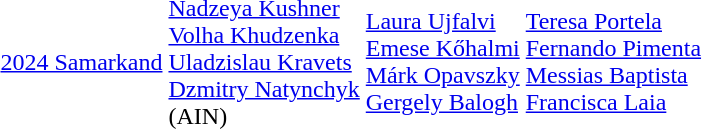<table>
<tr>
<td><a href='#'>2024 Samarkand</a></td>
<td><a href='#'>Nadzeya Kushner</a><br><a href='#'>Volha Khudzenka</a><br><a href='#'>Uladzislau Kravets</a><br><a href='#'>Dzmitry Natynchyk</a><br>(AIN)</td>
<td><a href='#'>Laura Ujfalvi</a><br><a href='#'>Emese Kőhalmi</a><br><a href='#'>Márk Opavszky</a><br><a href='#'>Gergely Balogh</a><br></td>
<td><a href='#'>Teresa Portela</a><br><a href='#'>Fernando Pimenta</a><br><a href='#'>Messias Baptista</a><br><a href='#'>Francisca Laia</a><br></td>
</tr>
</table>
